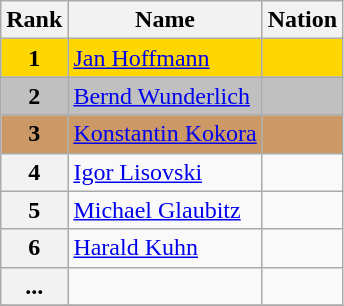<table class="wikitable">
<tr>
<th>Rank</th>
<th>Name</th>
<th>Nation</th>
</tr>
<tr bgcolor="gold">
<td align="center"><strong>1</strong></td>
<td><a href='#'>Jan Hoffmann</a></td>
<td></td>
</tr>
<tr bgcolor="silver">
<td align="center"><strong>2</strong></td>
<td><a href='#'>Bernd Wunderlich</a></td>
<td></td>
</tr>
<tr bgcolor="cc9966">
<td align="center"><strong>3</strong></td>
<td><a href='#'>Konstantin Kokora</a></td>
<td></td>
</tr>
<tr>
<th>4</th>
<td><a href='#'>Igor Lisovski</a></td>
<td></td>
</tr>
<tr>
<th>5</th>
<td><a href='#'>Michael Glaubitz</a></td>
<td></td>
</tr>
<tr>
<th>6</th>
<td><a href='#'>Harald Kuhn</a></td>
<td></td>
</tr>
<tr>
<th>...</th>
<td></td>
<td></td>
</tr>
<tr>
</tr>
</table>
